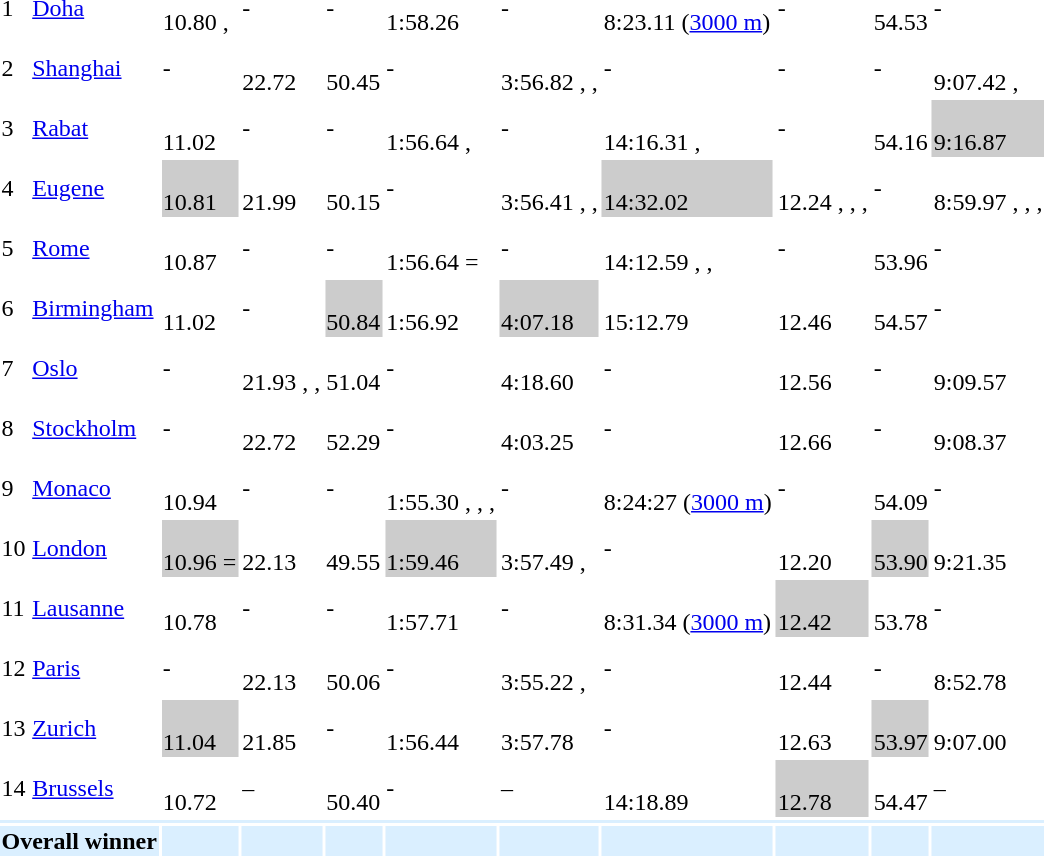<table>
<tr>
<td>1</td>
<td align=left><a href='#'>Doha</a></td>
<td><br>10.80 , </td>
<td>-</td>
<td>-</td>
<td><br>1:58.26 </td>
<td>-</td>
<td><br>8:23.11  (<a href='#'>3000 m</a>)</td>
<td>-</td>
<td><br>54.53 </td>
<td>-</td>
</tr>
<tr>
<td>2</td>
<td align=left><a href='#'>Shanghai</a></td>
<td>-</td>
<td><br>22.72</td>
<td><br>50.45</td>
<td>-</td>
<td><br>3:56.82 , , </td>
<td>-</td>
<td>-</td>
<td>-</td>
<td><br>9:07.42 , </td>
</tr>
<tr>
<td>3</td>
<td align=left><a href='#'>Rabat</a></td>
<td><br>11.02 </td>
<td>-</td>
<td>-</td>
<td><br>1:56.64 , </td>
<td>-</td>
<td><br>14:16.31 , </td>
<td>-</td>
<td><br>54.16 </td>
<td style="background:#ccc;"><br>9:16.87 </td>
</tr>
<tr>
<td>4</td>
<td align=left><a href='#'>Eugene</a></td>
<td style="background:#ccc;"><br>10.81 </td>
<td><br>21.99 </td>
<td><br>50.15</td>
<td>-</td>
<td><br>3:56.41 , , </td>
<td style="background:#ccc;"><br>14:32.02 </td>
<td><br>12.24 , , , </td>
<td>-</td>
<td><br>8:59.97 , , , </td>
</tr>
<tr>
<td>5</td>
<td align=left><a href='#'>Rome</a></td>
<td><br>10.87 </td>
<td>-</td>
<td>-</td>
<td><br>1:56.64 =</td>
<td>-</td>
<td><br>14:12.59 , , </td>
<td>-</td>
<td><br>53.96 </td>
<td>-</td>
</tr>
<tr>
<td>6</td>
<td align=left><a href='#'>Birmingham</a></td>
<td><br>11.02</td>
<td>-</td>
<td style="background:#ccc;"><br>50.84 </td>
<td><br>1:56.92 </td>
<td style="background:#ccc;"><br>4:07.18 </td>
<td><br>15:12.79</td>
<td><br>12.46 </td>
<td><br>54.57 </td>
<td>-</td>
</tr>
<tr>
<td>7</td>
<td align=left><a href='#'>Oslo</a></td>
<td>-</td>
<td><br>21.93 , , </td>
<td><br>51.04</td>
<td>-</td>
<td><br>4:18.60 </td>
<td>-</td>
<td><br>12.56</td>
<td>-</td>
<td><br>9:09.57</td>
</tr>
<tr>
<td>8</td>
<td align=left><a href='#'>Stockholm</a></td>
<td>-</td>
<td><br>22.72 </td>
<td><br>52.29</td>
<td>-</td>
<td><br>4:03.25 </td>
<td>-</td>
<td><br>12.66</td>
<td>-</td>
<td><br>9:08.37  </td>
</tr>
<tr>
<td>9</td>
<td align=left><a href='#'>Monaco</a></td>
<td><br>10.94</td>
<td>-</td>
<td>-</td>
<td><br>1:55.30 , , , </td>
<td>-</td>
<td><br>8:24:27 (<a href='#'>3000 m</a>)</td>
<td>-</td>
<td><br>54.09 </td>
<td>-</td>
</tr>
<tr>
<td>10</td>
<td align=left><a href='#'>London</a></td>
<td style="background:#ccc;"><br>10.96 =</td>
<td><br>22.13</td>
<td><br>49.55 </td>
<td style="background:#ccc;"><br>1:59.46 </td>
<td><br>3:57.49 , </td>
<td>-</td>
<td><br>12.20 </td>
<td style="background:#ccc;"><br>53.90</td>
<td><br>9:21.35 </td>
</tr>
<tr>
<td>11</td>
<td align=left><a href='#'>Lausanne</a></td>
<td><br>10.78</td>
<td>-</td>
<td>-</td>
<td><br>1:57.71</td>
<td>-</td>
<td><br>8:31.34 (<a href='#'>3000 m</a>)</td>
<td style="background:#ccc;"><br>12.42</td>
<td><br>53.78</td>
<td>-</td>
</tr>
<tr>
<td>12</td>
<td align=left><a href='#'>Paris</a></td>
<td>-</td>
<td><br>22.13</td>
<td><br>50.06</td>
<td>-</td>
<td><br>3:55.22  , </td>
<td>-</td>
<td><br>12.44</td>
<td>-</td>
<td><br>8:52.78 </td>
</tr>
<tr>
<td>13</td>
<td align=left><a href='#'>Zurich</a></td>
<td style="background:#ccc;"><br>11.04</td>
<td><br>21.85 </td>
<td>-</td>
<td><br>1:56.44</td>
<td><br>3:57.78</td>
<td>-</td>
<td><br>12.63</td>
<td style="background:#ccc;"><br>53.97</td>
<td><br>9:07.00 </td>
</tr>
<tr>
<td>14</td>
<td align=left><a href='#'>Brussels</a></td>
<td><br> 10.72 </td>
<td>–</td>
<td><br>50.40 </td>
<td>-</td>
<td>–</td>
<td><br> 14:18.89 </td>
<td style="background:#ccc;"><br>12.78</td>
<td><br> 54.47 </td>
<td>–</td>
</tr>
<tr>
<td colspan="11" style="background:#daefff;"></td>
</tr>
<tr style="background:#daefff;">
<td colspan="2"><strong>Overall winner</strong></td>
<td></td>
<td></td>
<td></td>
<td></td>
<td></td>
<td></td>
<td></td>
<td></td>
<td></td>
</tr>
</table>
